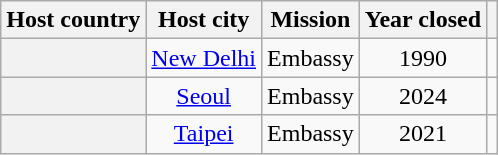<table class="wikitable plainrowheaders" style="text-align:center;">
<tr>
<th scope="col">Host country</th>
<th scope="col">Host city</th>
<th scope="col">Mission</th>
<th scope="col">Year closed</th>
<th scope="col"></th>
</tr>
<tr>
<th scope="row"></th>
<td><a href='#'>New Delhi</a></td>
<td>Embassy</td>
<td>1990</td>
<td></td>
</tr>
<tr>
<th scope="row"></th>
<td><a href='#'>Seoul</a></td>
<td>Embassy</td>
<td>2024</td>
<td></td>
</tr>
<tr>
<th scope="row"></th>
<td><a href='#'>Taipei</a></td>
<td>Embassy</td>
<td>2021</td>
<td></td>
</tr>
</table>
